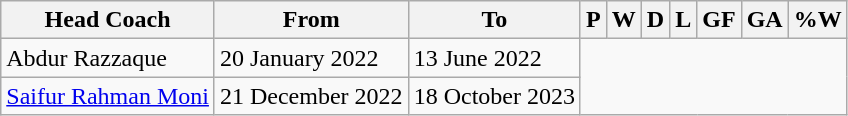<table class="wikitable sortable" style="text-align:center">
<tr>
<th>Head Coach</th>
<th Class="unsortable">From</th>
<th Class="unsortable">To</th>
<th abbr="3">P</th>
<th abbr="1">W</th>
<th abbr="1">D</th>
<th abbr="1">L</th>
<th abbr="4">GF</th>
<th abbr="6">GA</th>
<th abbr="50">%W</th>
</tr>
<tr>
<td align=left> Abdur Razzaque</td>
<td align=left>20 January 2022</td>
<td align=left>13 June 2022<br></td>
</tr>
<tr>
<td align=left> <a href='#'>Saifur Rahman Moni</a></td>
<td align=left>21 December 2022</td>
<td align=left>18 October 2023<br></td>
</tr>
</table>
